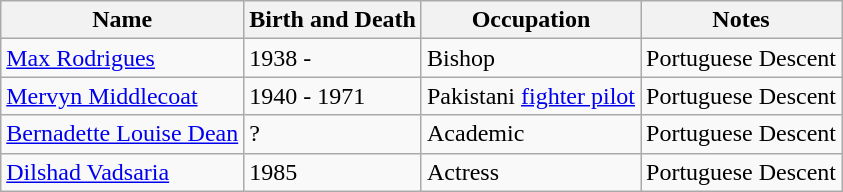<table class="wikitable">
<tr>
<th>Name</th>
<th>Birth and Death</th>
<th>Occupation</th>
<th>Notes</th>
</tr>
<tr>
<td><a href='#'>Max Rodrigues</a></td>
<td>1938 -</td>
<td>Bishop</td>
<td>Portuguese Descent</td>
</tr>
<tr>
<td><a href='#'>Mervyn Middlecoat</a></td>
<td>1940 - 1971</td>
<td>Pakistani <a href='#'>fighter pilot</a></td>
<td>Portuguese Descent</td>
</tr>
<tr>
<td><a href='#'>Bernadette Louise Dean</a></td>
<td>?</td>
<td>Academic</td>
<td>Portuguese Descent</td>
</tr>
<tr>
<td><a href='#'>Dilshad Vadsaria</a></td>
<td>1985</td>
<td>Actress</td>
<td>Portuguese Descent</td>
</tr>
</table>
